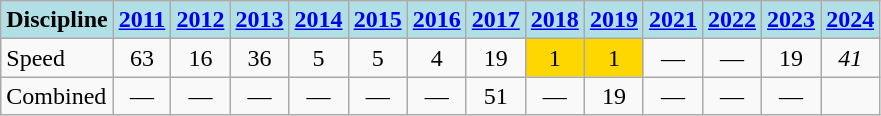<table class="wikitable" style="text-align: center">
<tr>
<th style="background: #b0e0e6">Discipline</th>
<th style="background: #b0e0e6;"><a href='#'>2011</a></th>
<th style="background: #b0e0e6;"><a href='#'>2012</a></th>
<th style="background: #b0e0e6;"><a href='#'>2013</a></th>
<th style="background: #b0e0e6;"><a href='#'>2014</a></th>
<th style="background: #b0e0e6;"><a href='#'>2015</a></th>
<th style="background: #b0e0e6;"><a href='#'>2016</a></th>
<th style="background: #b0e0e6;"><a href='#'>2017</a></th>
<th style="background: #b0e0e6;"><a href='#'>2018</a></th>
<th style="background: #b0e0e6;"><a href='#'>2019</a></th>
<th style="background: #b0e0e6;"><a href='#'>2021</a></th>
<th style="background: #b0e0e6;"><a href='#'>2022</a></th>
<th style="background: #b0e0e6;"><a href='#'>2023</a></th>
<th style="background: #b0e0e6;"><a href='#'>2024</a></th>
</tr>
<tr>
<td align="left">Speed</td>
<td>63</td>
<td>16</td>
<td>36</td>
<td>5</td>
<td>5</td>
<td>4</td>
<td>19</td>
<td style="background: gold;">1</td>
<td style="background: gold;">1</td>
<td>—</td>
<td>—</td>
<td>19</td>
<td><em>41</em></td>
</tr>
<tr>
<td align="left">Combined</td>
<td>—</td>
<td>—</td>
<td>—</td>
<td>—</td>
<td>—</td>
<td>—</td>
<td>51</td>
<td>—</td>
<td>19</td>
<td>—</td>
<td>—</td>
<td>—</td>
<td></td>
</tr>
</table>
